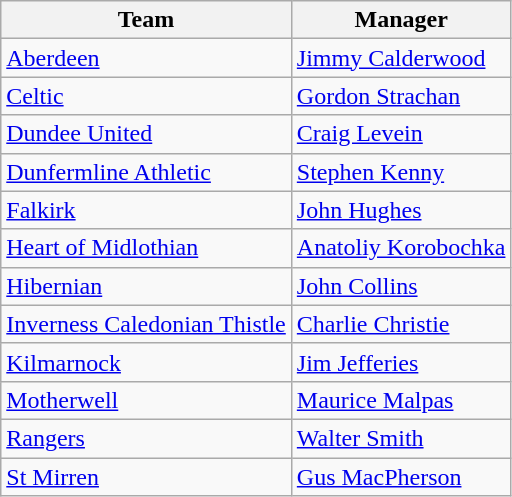<table class="wikitable sortable">
<tr>
<th>Team</th>
<th>Manager</th>
</tr>
<tr>
<td><a href='#'>Aberdeen</a></td>
<td> <a href='#'>Jimmy Calderwood</a></td>
</tr>
<tr>
<td><a href='#'>Celtic</a></td>
<td> <a href='#'>Gordon Strachan</a></td>
</tr>
<tr>
<td><a href='#'>Dundee United</a></td>
<td> <a href='#'>Craig Levein</a></td>
</tr>
<tr>
<td><a href='#'>Dunfermline Athletic</a></td>
<td> <a href='#'>Stephen Kenny</a></td>
</tr>
<tr>
<td><a href='#'>Falkirk</a></td>
<td> <a href='#'>John Hughes</a></td>
</tr>
<tr>
<td><a href='#'>Heart of Midlothian</a></td>
<td> <a href='#'>Anatoliy Korobochka</a></td>
</tr>
<tr>
<td><a href='#'>Hibernian</a></td>
<td> <a href='#'>John Collins</a></td>
</tr>
<tr>
<td><a href='#'>Inverness Caledonian Thistle</a></td>
<td> <a href='#'>Charlie Christie</a></td>
</tr>
<tr>
<td><a href='#'>Kilmarnock</a></td>
<td> <a href='#'>Jim Jefferies</a></td>
</tr>
<tr>
<td><a href='#'>Motherwell</a></td>
<td> <a href='#'>Maurice Malpas</a></td>
</tr>
<tr>
<td><a href='#'>Rangers</a></td>
<td> <a href='#'>Walter Smith</a></td>
</tr>
<tr>
<td><a href='#'>St Mirren</a></td>
<td> <a href='#'>Gus MacPherson</a></td>
</tr>
</table>
